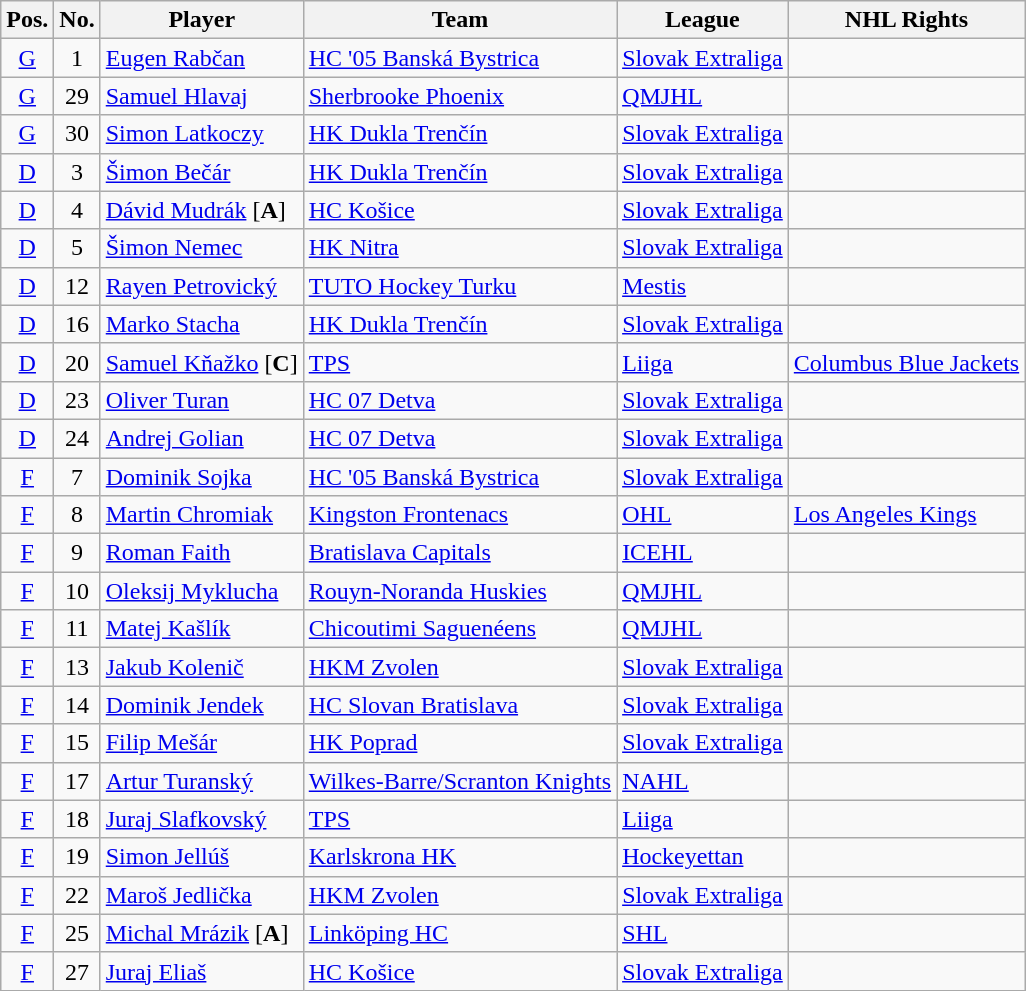<table class="wikitable sortable">
<tr>
<th>Pos.</th>
<th>No.</th>
<th>Player</th>
<th>Team</th>
<th>League</th>
<th>NHL Rights</th>
</tr>
<tr>
<td style="text-align:center;"><a href='#'>G</a></td>
<td style="text-align:center;">1</td>
<td><a href='#'>Eugen Rabčan</a></td>
<td> <a href='#'>HC '05 Banská Bystrica</a></td>
<td> <a href='#'>Slovak Extraliga</a></td>
<td></td>
</tr>
<tr>
<td style="text-align:center;"><a href='#'>G</a></td>
<td style="text-align:center;">29</td>
<td><a href='#'>Samuel Hlavaj</a></td>
<td> <a href='#'>Sherbrooke Phoenix</a></td>
<td> <a href='#'>QMJHL</a></td>
<td></td>
</tr>
<tr>
<td style="text-align:center;"><a href='#'>G</a></td>
<td style="text-align:center;">30</td>
<td><a href='#'>Simon Latkoczy</a></td>
<td> <a href='#'>HK Dukla Trenčín</a></td>
<td> <a href='#'>Slovak Extraliga</a></td>
<td></td>
</tr>
<tr>
<td style="text-align:center;"><a href='#'>D</a></td>
<td style="text-align:center;">3</td>
<td><a href='#'>Šimon Bečár</a></td>
<td> <a href='#'>HK Dukla Trenčín</a></td>
<td> <a href='#'>Slovak Extraliga</a></td>
<td></td>
</tr>
<tr>
<td style="text-align:center;"><a href='#'>D</a></td>
<td style="text-align:center;">4</td>
<td><a href='#'>Dávid Mudrák</a> [<strong>A</strong>]</td>
<td> <a href='#'>HC Košice</a></td>
<td> <a href='#'>Slovak Extraliga</a></td>
<td></td>
</tr>
<tr>
<td style="text-align:center;"><a href='#'>D</a></td>
<td style="text-align:center;">5</td>
<td><a href='#'>Šimon Nemec</a></td>
<td> <a href='#'>HK Nitra</a></td>
<td> <a href='#'>Slovak Extraliga</a></td>
<td></td>
</tr>
<tr>
<td style="text-align:center;"><a href='#'>D</a></td>
<td style="text-align:center;">12</td>
<td><a href='#'>Rayen Petrovický</a></td>
<td> <a href='#'>TUTO Hockey Turku</a></td>
<td> <a href='#'>Mestis</a></td>
<td></td>
</tr>
<tr>
<td style="text-align:center;"><a href='#'>D</a></td>
<td style="text-align:center;">16</td>
<td><a href='#'>Marko Stacha</a></td>
<td> <a href='#'>HK Dukla Trenčín</a></td>
<td> <a href='#'>Slovak Extraliga</a></td>
<td></td>
</tr>
<tr>
<td style="text-align:center;"><a href='#'>D</a></td>
<td style="text-align:center;">20</td>
<td><a href='#'>Samuel Kňažko</a> [<strong>C</strong>]</td>
<td> <a href='#'>TPS</a></td>
<td> <a href='#'>Liiga</a></td>
<td><a href='#'>Columbus Blue Jackets</a></td>
</tr>
<tr>
<td style="text-align:center;"><a href='#'>D</a></td>
<td style="text-align:center;">23</td>
<td><a href='#'>Oliver Turan</a></td>
<td> <a href='#'>HC 07 Detva</a></td>
<td> <a href='#'>Slovak Extraliga</a></td>
<td></td>
</tr>
<tr>
<td style="text-align:center;"><a href='#'>D</a></td>
<td style="text-align:center;">24</td>
<td><a href='#'>Andrej Golian</a></td>
<td> <a href='#'>HC 07 Detva</a></td>
<td> <a href='#'>Slovak Extraliga</a></td>
<td></td>
</tr>
<tr>
<td style="text-align:center;"><a href='#'>F</a></td>
<td style="text-align:center;">7</td>
<td><a href='#'>Dominik Sojka</a></td>
<td> <a href='#'>HC '05 Banská Bystrica</a></td>
<td> <a href='#'>Slovak Extraliga</a></td>
<td></td>
</tr>
<tr>
<td style="text-align:center;"><a href='#'>F</a></td>
<td style="text-align:center;">8</td>
<td><a href='#'>Martin Chromiak</a></td>
<td> <a href='#'>Kingston Frontenacs</a></td>
<td> <a href='#'>OHL</a></td>
<td><a href='#'>Los Angeles Kings</a></td>
</tr>
<tr>
<td style="text-align:center;"><a href='#'>F</a></td>
<td style="text-align:center;">9</td>
<td><a href='#'>Roman Faith</a></td>
<td> <a href='#'>Bratislava Capitals</a></td>
<td> <a href='#'>ICEHL</a></td>
<td></td>
</tr>
<tr>
<td style="text-align:center;"><a href='#'>F</a></td>
<td style="text-align:center;">10</td>
<td><a href='#'>Oleksij Myklucha</a></td>
<td> <a href='#'>Rouyn-Noranda Huskies</a></td>
<td> <a href='#'>QMJHL</a></td>
<td></td>
</tr>
<tr>
<td style="text-align:center;"><a href='#'>F</a></td>
<td style="text-align:center;">11</td>
<td><a href='#'>Matej Kašlík</a></td>
<td> <a href='#'>Chicoutimi Saguenéens</a></td>
<td> <a href='#'>QMJHL</a></td>
<td></td>
</tr>
<tr>
<td style="text-align:center;"><a href='#'>F</a></td>
<td style="text-align:center;">13</td>
<td><a href='#'>Jakub Kolenič</a></td>
<td> <a href='#'>HKM Zvolen</a></td>
<td> <a href='#'>Slovak Extraliga</a></td>
<td></td>
</tr>
<tr>
<td style="text-align:center;"><a href='#'>F</a></td>
<td style="text-align:center;">14</td>
<td><a href='#'>Dominik Jendek</a></td>
<td> <a href='#'>HC Slovan Bratislava</a></td>
<td> <a href='#'>Slovak Extraliga</a></td>
<td></td>
</tr>
<tr>
<td style="text-align:center;"><a href='#'>F</a></td>
<td style="text-align:center;">15</td>
<td><a href='#'>Filip Mešár</a></td>
<td> <a href='#'>HK Poprad</a></td>
<td> <a href='#'>Slovak Extraliga</a></td>
<td></td>
</tr>
<tr>
<td style="text-align:center;"><a href='#'>F</a></td>
<td style="text-align:center;">17</td>
<td><a href='#'>Artur Turanský</a></td>
<td> <a href='#'>Wilkes-Barre/Scranton Knights</a></td>
<td> <a href='#'>NAHL</a></td>
<td></td>
</tr>
<tr>
<td style="text-align:center;"><a href='#'>F</a></td>
<td style="text-align:center;">18</td>
<td><a href='#'>Juraj Slafkovský</a></td>
<td> <a href='#'>TPS</a></td>
<td> <a href='#'>Liiga</a></td>
<td></td>
</tr>
<tr>
<td style="text-align:center;"><a href='#'>F</a></td>
<td style="text-align:center;">19</td>
<td><a href='#'>Simon Jellúš</a></td>
<td> <a href='#'>Karlskrona HK</a></td>
<td> <a href='#'>Hockeyettan</a></td>
<td></td>
</tr>
<tr>
<td style="text-align:center;"><a href='#'>F</a></td>
<td style="text-align:center;">22</td>
<td><a href='#'>Maroš Jedlička</a></td>
<td> <a href='#'>HKM Zvolen</a></td>
<td> <a href='#'>Slovak Extraliga</a></td>
<td></td>
</tr>
<tr>
<td style="text-align:center;"><a href='#'>F</a></td>
<td style="text-align:center;">25</td>
<td><a href='#'>Michal Mrázik</a> [<strong>A</strong>]</td>
<td> <a href='#'>Linköping HC</a></td>
<td> <a href='#'>SHL</a></td>
<td></td>
</tr>
<tr>
<td style="text-align:center;"><a href='#'>F</a></td>
<td style="text-align:center;">27</td>
<td><a href='#'>Juraj Eliaš</a></td>
<td> <a href='#'>HC Košice</a></td>
<td> <a href='#'>Slovak Extraliga</a></td>
<td></td>
</tr>
</table>
